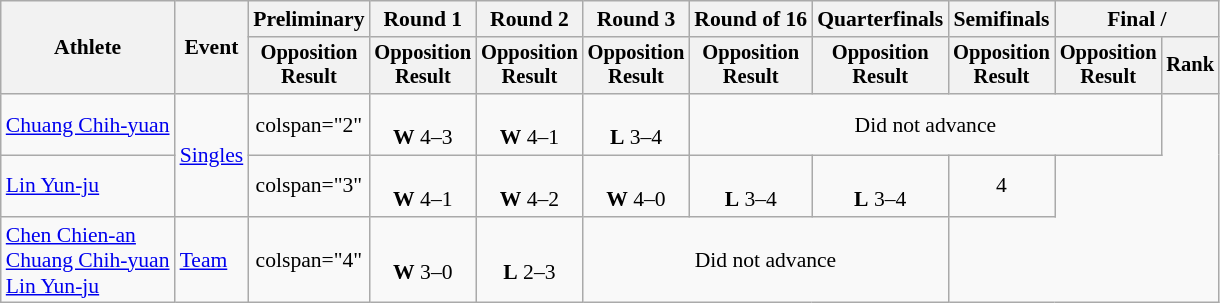<table class="wikitable" style="font-size:90%; text-align:center">
<tr>
<th rowspan="2">Athlete</th>
<th rowspan="2">Event</th>
<th>Preliminary</th>
<th>Round 1</th>
<th>Round 2</th>
<th>Round 3</th>
<th>Round of 16</th>
<th>Quarterfinals</th>
<th>Semifinals</th>
<th colspan="2">Final / </th>
</tr>
<tr style="font-size:95%">
<th>Opposition<br>Result</th>
<th>Opposition<br>Result</th>
<th>Opposition<br>Result</th>
<th>Opposition<br>Result</th>
<th>Opposition<br>Result</th>
<th>Opposition<br>Result</th>
<th>Opposition<br>Result</th>
<th>Opposition<br>Result</th>
<th>Rank</th>
</tr>
<tr>
<td align="left"><a href='#'>Chuang Chih-yuan</a></td>
<td align="left" rowspan="2"><a href='#'>Singles</a></td>
<td>colspan="2" </td>
<td><br><strong>W</strong> 4–3</td>
<td><br><strong>W</strong> 4–1</td>
<td><br><strong>L</strong> 3–4</td>
<td colspan="4">Did not advance</td>
</tr>
<tr>
<td align="left"><a href='#'>Lin Yun-ju</a></td>
<td>colspan="3" </td>
<td><br><strong>W</strong> 4–1</td>
<td><br><strong>W</strong> 4–2</td>
<td><br><strong>W</strong> 4–0</td>
<td><br><strong>L</strong> 3–4</td>
<td><br><strong>L</strong> 3–4</td>
<td>4</td>
</tr>
<tr>
<td align="left"><a href='#'>Chen Chien-an</a><br><a href='#'>Chuang Chih-yuan</a><br><a href='#'>Lin Yun-ju</a></td>
<td align="left"><a href='#'>Team</a></td>
<td>colspan="4" </td>
<td><br><strong>W</strong> 3–0</td>
<td><br><strong>L</strong> 2–3</td>
<td colspan="3">Did not advance</td>
</tr>
</table>
